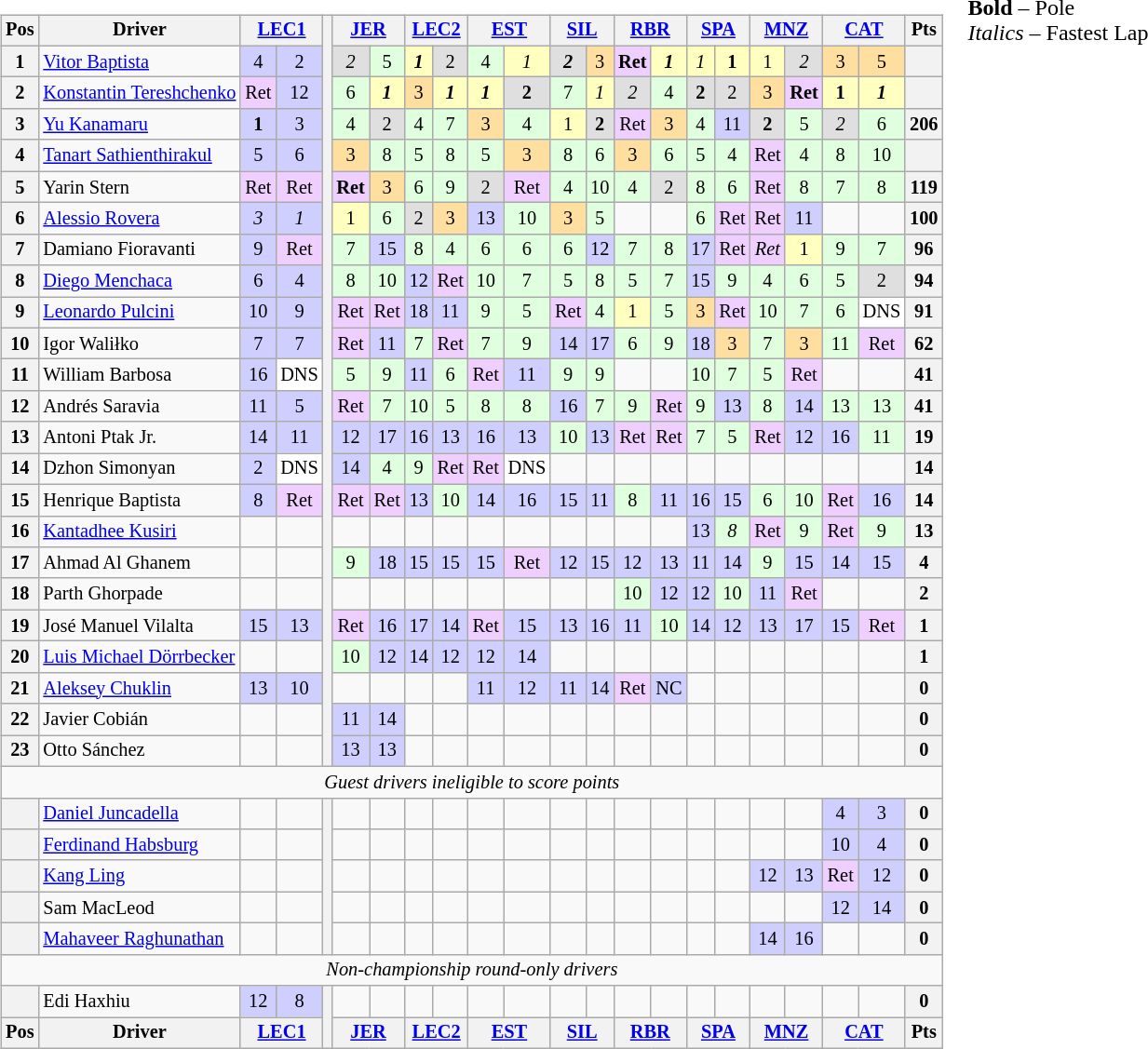<table>
<tr>
<td><br><table class="wikitable" style="font-size: 85%; text-align:center">
<tr valign="top">
<th valign="middle">Pos</th>
<th valign="middle">Driver</th>
<th colspan=2><a href='#'>LEC1</a><br></th>
<th rowspan="24"></th>
<th colspan=2><a href='#'>JER</a><br></th>
<th colspan=2><a href='#'>LEC2</a><br></th>
<th colspan=2><a href='#'>EST</a><br></th>
<th colspan=2><a href='#'>SIL</a><br></th>
<th colspan=2><a href='#'>RBR</a><br></th>
<th colspan=2><a href='#'>SPA</a><br></th>
<th colspan=2><a href='#'>MNZ</a><br></th>
<th colspan=2><a href='#'>CAT</a><br></th>
<th valign="middle">Pts</th>
</tr>
<tr>
<th>1</th>
<td align=left> <a href='#'>Vitor Baptista</a></td>
<td style="background:#CFCFFF;">4</td>
<td style="background:#CFCFFF;">2</td>
<td style="background:#DFDFDF;"><em>2</em></td>
<td style="background:#DFFFDF;">5</td>
<td style="background:#FFFFBF;"><strong><em>1</em></strong></td>
<td style="background:#DFDFDF;">2</td>
<td style="background:#DFFFDF;">4</td>
<td style="background:#FFFFBF;"><em>1</em></td>
<td style="background:#DFDFDF;"><strong><em>2</em></strong></td>
<td style="background:#FFDF9F;">3</td>
<td style="background:#EFCFFF;"><strong>Ret</strong></td>
<td style="background:#FFFFBF;"><strong><em>1</em></strong></td>
<td style="background:#FFFFBF;"><em>1</em></td>
<td style="background:#FFFFBF;"><strong>1</strong></td>
<td style="background:#FFFFBF;">1</td>
<td style="background:#DFDFDF;"><em>2</em></td>
<td style="background:#FFDF9F;">3</td>
<td style="background:#FFDF9F;">5</td>
<th></th>
</tr>
<tr>
<th>2</th>
<td align=left nowrap> <a href='#'>Konstantin Tereshchenko</a></td>
<td style="background:#EFCFFF;">Ret</td>
<td style="background:#CFCFFF;">12</td>
<td style="background:#DFFFDF;">6</td>
<td style="background:#FFFFBF;"><strong><em>1</em></strong></td>
<td style="background:#FFDF9F;">3</td>
<td style="background:#FFFFBF;"><strong><em>1</em></strong></td>
<td style="background:#FFFFBF;"><strong><em>1</em></strong></td>
<td style="background:#DFDFDF;"><strong>2</strong></td>
<td style="background:#DFFFDF;">7</td>
<td style="background:#FFFFBF;"><em>1</em></td>
<td style="background:#DFDFDF;"><em>2</em></td>
<td style="background:#DFFFDF;">4</td>
<td style="background:#DFDFDF;"><strong>2</strong></td>
<td style="background:#DFDFDF;">2</td>
<td style="background:#FFDF9F;">3</td>
<td style="background:#EFCFFF;"><strong>Ret</strong></td>
<td style="background:#FFFFBF;"><strong>1</strong></td>
<td style="background:#FFFFBF;"><strong><em>1</em></strong></td>
<th></th>
</tr>
<tr>
<th>3</th>
<td align=left> <a href='#'>Yu Kanamaru</a></td>
<td style="background:#CFCFFF;"><strong>1</strong></td>
<td style="background:#CFCFFF;">3</td>
<td style="background:#DFFFDF;">4</td>
<td style="background:#DFDFDF;">2</td>
<td style="background:#DFFFDF;">4</td>
<td style="background:#DFFFDF;">7</td>
<td style="background:#FFDF9F;">3</td>
<td style="background:#DFFFDF;">4</td>
<td style="background:#FFFFBF;">1</td>
<td style="background:#DFDFDF;"><strong>2</strong></td>
<td style="background:#EFCFFF;">Ret</td>
<td style="background:#FFDF9F;">3</td>
<td style="background:#DFFFDF;">4</td>
<td style="background:#CFCFFF;">11</td>
<td style="background:#DFDFDF;"><strong>2</strong></td>
<td style="background:#DFFFDF;">5</td>
<td style="background:#DFDFDF;"><em>2</em></td>
<td style="background:#DFFFDF;">6</td>
<th>206</th>
</tr>
<tr>
<th>4</th>
<td align=left> <a href='#'>Tanart Sathienthirakul</a></td>
<td style="background:#CFCFFF;">5</td>
<td style="background:#CFCFFF;">6</td>
<td style="background:#FFDF9F;">3</td>
<td style="background:#DFFFDF;">8</td>
<td style="background:#DFFFDF;">5</td>
<td style="background:#DFFFDF;">8</td>
<td style="background:#DFFFDF;">5</td>
<td style="background:#FFDF9F;">3</td>
<td style="background:#DFFFDF;">8</td>
<td style="background:#DFFFDF;">6</td>
<td style="background:#FFDF9F;">3</td>
<td style="background:#DFFFDF;">6</td>
<td style="background:#DFFFDF;">5</td>
<td style="background:#DFFFDF;">4</td>
<td style="background:#EFCFFF;">Ret</td>
<td style="background:#DFFFDF;">4</td>
<td style="background:#DFFFDF;">8</td>
<td style="background:#DFFFDF;">10</td>
<th></th>
</tr>
<tr>
<th>5</th>
<td align=left> Yarin Stern</td>
<td style="background:#EFCFFF;">Ret</td>
<td style="background:#EFCFFF;">Ret</td>
<td style="background:#EFCFFF;"><strong>Ret</strong></td>
<td style="background:#FFDF9F;">3</td>
<td style="background:#DFFFDF;">6</td>
<td style="background:#DFFFDF;">9</td>
<td style="background:#DFDFDF;">2</td>
<td style="background:#EFCFFF;">Ret</td>
<td style="background:#DFFFDF;">4</td>
<td style="background:#DFFFDF;">10</td>
<td style="background:#DFFFDF;">4</td>
<td style="background:#DFDFDF;">2</td>
<td style="background:#DFFFDF;">8</td>
<td style="background:#DFFFDF;">6</td>
<td style="background:#EFCFFF;">Ret</td>
<td style="background:#DFFFDF;">8</td>
<td style="background:#DFFFDF;">7</td>
<td style="background:#DFFFDF;">8</td>
<th>119</th>
</tr>
<tr>
<th>6</th>
<td align=left> <a href='#'>Alessio Rovera</a></td>
<td style="background:#CFCFFF;"><em>3</em></td>
<td style="background:#CFCFFF;"><em>1</em></td>
<td style="background:#FFFFBF;">1</td>
<td style="background:#DFFFDF;">6</td>
<td style="background:#DFDFDF;">2</td>
<td style="background:#FFDF9F;">3</td>
<td style="background:#CFCFFF;">13</td>
<td style="background:#DFFFDF;">10</td>
<td style="background:#FFDF9F;">3</td>
<td style="background:#DFFFDF;">5</td>
<td></td>
<td></td>
<td style="background:#DFFFDF;">6</td>
<td style="background:#EFCFFF;">Ret</td>
<td style="background:#EFCFFF;">Ret</td>
<td style="background:#CFCFFF;">11</td>
<td></td>
<td></td>
<th>100</th>
</tr>
<tr>
<th>7</th>
<td align=left> Damiano Fioravanti</td>
<td style="background:#CFCFFF;">9</td>
<td style="background:#EFCFFF;">Ret</td>
<td style="background:#DFFFDF;">7</td>
<td style="background:#CFCFFF;">15</td>
<td style="background:#DFFFDF;">8</td>
<td style="background:#DFFFDF;">4</td>
<td style="background:#DFFFDF;">6</td>
<td style="background:#DFFFDF;">6</td>
<td style="background:#DFFFDF;">6</td>
<td style="background:#CFCFFF;">12</td>
<td style="background:#DFFFDF;">7</td>
<td style="background:#DFFFDF;">8</td>
<td style="background:#CFCFFF;">17</td>
<td style="background:#EFCFFF;">Ret</td>
<td style="background:#EFCFFF;"><em>Ret</em></td>
<td style="background:#FFFFBF;">1</td>
<td style="background:#DFFFDF;">9</td>
<td style="background:#DFFFDF;">7</td>
<th>96</th>
</tr>
<tr>
<th>8</th>
<td align=left> <a href='#'>Diego Menchaca</a></td>
<td style="background:#CFCFFF;">6</td>
<td style="background:#CFCFFF;">4</td>
<td style="background:#DFFFDF;">8</td>
<td style="background:#DFFFDF;">10</td>
<td style="background:#CFCFFF;">12</td>
<td style="background:#EFCFFF;">Ret</td>
<td style="background:#DFFFDF;">10</td>
<td style="background:#DFFFDF;">7</td>
<td style="background:#DFFFDF;">5</td>
<td style="background:#DFFFDF;">8</td>
<td style="background:#DFFFDF;">5</td>
<td style="background:#DFFFDF;">7</td>
<td style="background:#CFCFFF;">15</td>
<td style="background:#DFFFDF;">9</td>
<td style="background:#DFFFDF;">4</td>
<td style="background:#DFFFDF;">6</td>
<td style="background:#DFFFDF;">5</td>
<td style="background:#DFDFDF;">2</td>
<th>94</th>
</tr>
<tr>
<th>9</th>
<td align=left> <a href='#'>Leonardo Pulcini</a></td>
<td style="background:#CFCFFF;">10</td>
<td style="background:#CFCFFF;">9</td>
<td style="background:#EFCFFF;">Ret</td>
<td style="background:#EFCFFF;">Ret</td>
<td style="background:#CFCFFF;">18</td>
<td style="background:#CFCFFF;">11</td>
<td style="background:#DFFFDF;">9</td>
<td style="background:#DFFFDF;">5</td>
<td style="background:#EFCFFF;">Ret</td>
<td style="background:#DFFFDF;">4</td>
<td style="background:#FFFFBF;">1</td>
<td style="background:#DFFFDF;">5</td>
<td style="background:#FFDF9F;">3</td>
<td style="background:#EFCFFF;">Ret</td>
<td style="background:#DFFFDF;">10</td>
<td style="background:#DFFFDF;">7</td>
<td style="background:#DFFFDF;">6</td>
<td style="background:#FFFFFF;">DNS</td>
<th>91</th>
</tr>
<tr>
<th>10</th>
<td align=left> Igor Waliłko</td>
<td style="background:#CFCFFF;">7</td>
<td style="background:#CFCFFF;">7</td>
<td style="background:#EFCFFF;">Ret</td>
<td style="background:#CFCFFF;">11</td>
<td style="background:#DFFFDF;">7</td>
<td style="background:#EFCFFF;">Ret</td>
<td style="background:#DFFFDF;">7</td>
<td style="background:#DFFFDF;">9</td>
<td style="background:#CFCFFF;">14</td>
<td style="background:#CFCFFF;">17</td>
<td style="background:#DFFFDF;">6</td>
<td style="background:#DFFFDF;">9</td>
<td style="background:#CFCFFF;">18</td>
<td style="background:#FFDF9F;">3</td>
<td style="background:#DFFFDF;">7</td>
<td style="background:#FFDF9F;">3</td>
<td style="background:#DFFFDF;">11</td>
<td style="background:#EFCFFF;">Ret</td>
<th>62</th>
</tr>
<tr>
<th>11</th>
<td align=left> William Barbosa</td>
<td style="background:#CFCFFF;">16</td>
<td style="background:#FFFFFF;">DNS</td>
<td style="background:#DFFFDF;">5</td>
<td style="background:#DFFFDF;">9</td>
<td style="background:#CFCFFF;">11</td>
<td style="background:#DFFFDF;">6</td>
<td style="background:#EFCFFF;">Ret</td>
<td style="background:#CFCFFF;">11</td>
<td style="background:#DFFFDF;">9</td>
<td style="background:#DFFFDF;">9</td>
<td></td>
<td></td>
<td style="background:#DFFFDF;">10</td>
<td style="background:#DFFFDF;">7</td>
<td style="background:#DFFFDF;">5</td>
<td style="background:#EFCFFF;">Ret</td>
<td></td>
<td></td>
<th>41</th>
</tr>
<tr>
<th>12</th>
<td align=left> Andrés Saravia</td>
<td style="background:#CFCFFF;">11</td>
<td style="background:#CFCFFF;">5</td>
<td style="background:#EFCFFF;">Ret</td>
<td style="background:#DFFFDF;">7</td>
<td style="background:#DFFFDF;">10</td>
<td style="background:#DFFFDF;">5</td>
<td style="background:#DFFFDF;">8</td>
<td style="background:#DFFFDF;">8</td>
<td style="background:#CFCFFF;">16</td>
<td style="background:#DFFFDF;">7</td>
<td style="background:#DFFFDF;">9</td>
<td style="background:#EFCFFF;">Ret</td>
<td style="background:#DFFFDF;">9</td>
<td style="background:#CFCFFF;">13</td>
<td style="background:#DFFFDF;">8</td>
<td style="background:#CFCFFF;">14</td>
<td style="background:#DFFFDF;">13</td>
<td style="background:#DFFFDF;">13</td>
<th>41</th>
</tr>
<tr>
<th>13</th>
<td align=left> Antoni Ptak Jr.</td>
<td style="background:#CFCFFF;">14</td>
<td style="background:#CFCFFF;">11</td>
<td style="background:#CFCFFF;">12</td>
<td style="background:#CFCFFF;">17</td>
<td style="background:#CFCFFF;">16</td>
<td style="background:#CFCFFF;">13</td>
<td style="background:#CFCFFF;">16</td>
<td style="background:#CFCFFF;">13</td>
<td style="background:#DFFFDF;">10</td>
<td style="background:#CFCFFF;">13</td>
<td style="background:#EFCFFF;">Ret</td>
<td style="background:#EFCFFF;">Ret</td>
<td style="background:#DFFFDF;">7</td>
<td style="background:#DFFFDF;">5</td>
<td style="background:#EFCFFF;">Ret</td>
<td style="background:#CFCFFF;">12</td>
<td style="background:#CFCFFF;">16</td>
<td style="background:#DFFFDF;">11</td>
<th>19</th>
</tr>
<tr>
<th>14</th>
<td align=left> Dzhon Simonyan</td>
<td style="background:#CFCFFF;">2</td>
<td style="background:#FFFFFF;">DNS</td>
<td style="background:#CFCFFF;">14</td>
<td style="background:#DFFFDF;">4</td>
<td style="background:#DFFFDF;">9</td>
<td style="background:#EFCFFF;">Ret</td>
<td style="background:#EFCFFF;">Ret</td>
<td style="background:#FFFFFF;">DNS</td>
<td></td>
<td></td>
<td></td>
<td></td>
<td></td>
<td></td>
<td></td>
<td></td>
<td></td>
<td></td>
<th>14</th>
</tr>
<tr>
<th>15</th>
<td align=left> Henrique Baptista</td>
<td style="background:#CFCFFF;">8</td>
<td style="background:#EFCFFF;">Ret</td>
<td style="background:#EFCFFF;">Ret</td>
<td style="background:#EFCFFF;">Ret</td>
<td style="background:#CFCFFF;">13</td>
<td style="background:#DFFFDF;">10</td>
<td style="background:#CFCFFF;">14</td>
<td style="background:#CFCFFF;">16</td>
<td style="background:#CFCFFF;">15</td>
<td style="background:#CFCFFF;">11</td>
<td style="background:#DFFFDF;">8</td>
<td style="background:#CFCFFF;">11</td>
<td style="background:#CFCFFF;">16</td>
<td style="background:#CFCFFF;">15</td>
<td style="background:#DFFFDF;">6</td>
<td style="background:#DFFFDF;">10</td>
<td style="background:#EFCFFF;">Ret</td>
<td style="background:#CFCFFF;">16</td>
<th>14</th>
</tr>
<tr>
<th>16</th>
<td align=left> <a href='#'>Kantadhee Kusiri</a></td>
<td></td>
<td></td>
<td></td>
<td></td>
<td></td>
<td></td>
<td></td>
<td></td>
<td></td>
<td></td>
<td></td>
<td></td>
<td style="background:#CFCFFF;">13</td>
<td style="background:#DFFFDF;"><em>8</em></td>
<td style="background:#EFCFFF;">Ret</td>
<td style="background:#DFFFDF;">9</td>
<td style="background:#EFCFFF;">Ret</td>
<td style="background:#DFFFDF;">9</td>
<th>13</th>
</tr>
<tr>
<th>17</th>
<td align=left> Ahmad Al Ghanem</td>
<td></td>
<td></td>
<td style="background:#DFFFDF;">9</td>
<td style="background:#CFCFFF;">18</td>
<td style="background:#CFCFFF;">15</td>
<td style="background:#CFCFFF;">15</td>
<td style="background:#CFCFFF;">15</td>
<td style="background:#EFCFFF;">Ret</td>
<td style="background:#CFCFFF;">12</td>
<td style="background:#CFCFFF;">15</td>
<td style="background:#CFCFFF;">12</td>
<td style="background:#CFCFFF;">13</td>
<td style="background:#CFCFFF;">11</td>
<td style="background:#CFCFFF;">14</td>
<td style="background:#DFFFDF;">9</td>
<td style="background:#CFCFFF;">15</td>
<td style="background:#CFCFFF;">14</td>
<td style="background:#CFCFFF;">15</td>
<th>4</th>
</tr>
<tr>
<th>18</th>
<td align=left> Parth Ghorpade</td>
<td></td>
<td></td>
<td></td>
<td></td>
<td></td>
<td></td>
<td></td>
<td></td>
<td></td>
<td></td>
<td style="background:#DFFFDF;">10</td>
<td style="background:#CFCFFF;">12</td>
<td style="background:#CFCFFF;">12</td>
<td style="background:#DFFFDF;">10</td>
<td style="background:#CFCFFF;">11</td>
<td style="background:#EFCFFF;">Ret</td>
<td></td>
<td></td>
<th>2</th>
</tr>
<tr>
<th>19</th>
<td align=left> José Manuel Vilalta</td>
<td style="background:#CFCFFF;">15</td>
<td style="background:#CFCFFF;">13</td>
<td style="background:#EFCFFF;">Ret</td>
<td style="background:#CFCFFF;">16</td>
<td style="background:#CFCFFF;">17</td>
<td style="background:#CFCFFF;">14</td>
<td style="background:#EFCFFF;">Ret</td>
<td style="background:#CFCFFF;">15</td>
<td style="background:#CFCFFF;">13</td>
<td style="background:#CFCFFF;">16</td>
<td style="background:#CFCFFF;">11</td>
<td style="background:#DFFFDF;">10</td>
<td style="background:#CFCFFF;">14</td>
<td style="background:#CFCFFF;">12</td>
<td style="background:#CFCFFF;">13</td>
<td style="background:#CFCFFF;">17</td>
<td style="background:#CFCFFF;">15</td>
<td style="background:#EFCFFF;">Ret</td>
<th>1</th>
</tr>
<tr>
<th>20</th>
<td align=left> <a href='#'>Luis Michael Dörrbecker</a></td>
<td></td>
<td></td>
<td style="background:#DFFFDF;">10</td>
<td style="background:#CFCFFF;">12</td>
<td style="background:#CFCFFF;">14</td>
<td style="background:#CFCFFF;">12</td>
<td style="background:#CFCFFF;">12</td>
<td style="background:#CFCFFF;">14</td>
<td></td>
<td></td>
<td></td>
<td></td>
<td></td>
<td></td>
<td></td>
<td></td>
<td></td>
<td></td>
<th>1</th>
</tr>
<tr>
<th>21</th>
<td align=left> <a href='#'>Aleksey Chuklin</a></td>
<td style="background:#CFCFFF;">13</td>
<td style="background:#CFCFFF;">10</td>
<td></td>
<td></td>
<td></td>
<td></td>
<td style="background:#CFCFFF;">11</td>
<td style="background:#CFCFFF;">12</td>
<td style="background:#CFCFFF;">11</td>
<td style="background:#CFCFFF;">14</td>
<td style="background:#EFCFFF;">Ret</td>
<td style="background:#CFCFFF;">NC</td>
<td></td>
<td></td>
<td></td>
<td></td>
<td></td>
<td></td>
<th>0</th>
</tr>
<tr>
<th>22</th>
<td align=left> Javier Cobián</td>
<td></td>
<td></td>
<td style="background:#CFCFFF;">11</td>
<td style="background:#CFCFFF;">14</td>
<td></td>
<td></td>
<td></td>
<td></td>
<td></td>
<td></td>
<td></td>
<td></td>
<td></td>
<td></td>
<td></td>
<td></td>
<td></td>
<td></td>
<th>0</th>
</tr>
<tr>
<th>23</th>
<td align=left> Otto Sánchez</td>
<td></td>
<td></td>
<td style="background:#CFCFFF;">13</td>
<td style="background:#CFCFFF;">13</td>
<td></td>
<td></td>
<td></td>
<td></td>
<td></td>
<td></td>
<td></td>
<td></td>
<td></td>
<td></td>
<td></td>
<td></td>
<td></td>
<td></td>
<th>0</th>
</tr>
<tr>
<td colspan=22><em>Guest drivers ineligible to score points</em></td>
</tr>
<tr>
<th></th>
<td align=left> <a href='#'>Daniel Juncadella</a></td>
<td></td>
<td></td>
<th rowspan="5"></th>
<td></td>
<td></td>
<td></td>
<td></td>
<td></td>
<td></td>
<td></td>
<td></td>
<td></td>
<td></td>
<td></td>
<td></td>
<td></td>
<td></td>
<td style="background:#CFCFFF;">4</td>
<td style="background:#CFCFFF;">3</td>
<th>0</th>
</tr>
<tr>
<th></th>
<td align=left> <a href='#'>Ferdinand Habsburg</a></td>
<td></td>
<td></td>
<td></td>
<td></td>
<td></td>
<td></td>
<td></td>
<td></td>
<td></td>
<td></td>
<td></td>
<td></td>
<td></td>
<td></td>
<td></td>
<td></td>
<td style="background:#CFCFFF;">10</td>
<td style="background:#CFCFFF;">4</td>
<th>0</th>
</tr>
<tr>
<th></th>
<td align=left> <a href='#'>Kang Ling</a></td>
<td></td>
<td></td>
<td></td>
<td></td>
<td></td>
<td></td>
<td></td>
<td></td>
<td></td>
<td></td>
<td></td>
<td></td>
<td></td>
<td></td>
<td style="background:#CFCFFF;">12</td>
<td style="background:#CFCFFF;">13</td>
<td style="background:#EFCFFF;">Ret</td>
<td style="background:#CFCFFF;">12</td>
<th>0</th>
</tr>
<tr>
<th></th>
<td align=left> Sam MacLeod</td>
<td></td>
<td></td>
<td></td>
<td></td>
<td></td>
<td></td>
<td></td>
<td></td>
<td></td>
<td></td>
<td></td>
<td></td>
<td></td>
<td></td>
<td></td>
<td></td>
<td style="background:#CFCFFF;">12</td>
<td style="background:#CFCFFF;">14</td>
<th>0</th>
</tr>
<tr>
<th></th>
<td align=left> <a href='#'>Mahaveer Raghunathan</a></td>
<td></td>
<td></td>
<td></td>
<td></td>
<td></td>
<td></td>
<td></td>
<td></td>
<td></td>
<td></td>
<td></td>
<td></td>
<td></td>
<td></td>
<td style="background:#CFCFFF;">14</td>
<td style="background:#CFCFFF;">16</td>
<td></td>
<td></td>
<th>0</th>
</tr>
<tr>
<td colspan=22><em>Non-championship round-only drivers</em></td>
</tr>
<tr>
<th></th>
<td align=left> Edi Haxhiu</td>
<td style="background:#CFCFFF;">12</td>
<td style="background:#CFCFFF;">8</td>
<th rowspan="2"></th>
<td></td>
<td></td>
<td></td>
<td></td>
<td></td>
<td></td>
<td></td>
<td></td>
<td></td>
<td></td>
<td></td>
<td></td>
<td></td>
<td></td>
<td></td>
<td></td>
<th>0</th>
</tr>
<tr valign="top">
<th valign="middle">Pos</th>
<th valign="middle">Driver</th>
<th colspan=2><a href='#'>LEC1</a><br></th>
<th colspan=2><a href='#'>JER</a><br></th>
<th colspan=2><a href='#'>LEC2</a><br></th>
<th colspan=2><a href='#'>EST</a><br></th>
<th colspan=2><a href='#'>SIL</a><br></th>
<th colspan=2><a href='#'>RBR</a><br></th>
<th colspan=2><a href='#'>SPA</a><br></th>
<th colspan=2><a href='#'>MNZ</a><br></th>
<th colspan=2><a href='#'>CAT</a><br></th>
<th valign="middle">Pts</th>
</tr>
</table>
</td>
<td valign="top"><br>
<span><strong>Bold</strong> – Pole<br>
<em>Italics</em> – Fastest Lap</span></td>
</tr>
</table>
